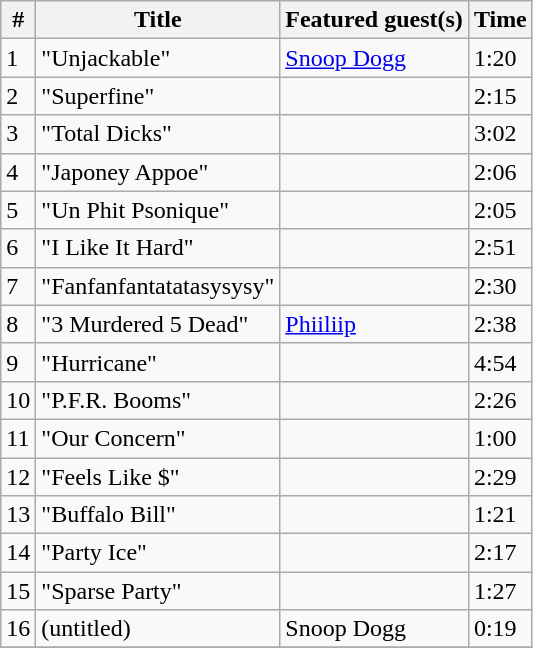<table class="wikitable">
<tr>
<th>#</th>
<th>Title</th>
<th>Featured guest(s)</th>
<th>Time</th>
</tr>
<tr>
<td>1</td>
<td>"Unjackable"</td>
<td><a href='#'>Snoop Dogg</a></td>
<td>1:20</td>
</tr>
<tr>
<td>2</td>
<td>"Superfine"</td>
<td></td>
<td>2:15</td>
</tr>
<tr>
<td>3</td>
<td>"Total Dicks"</td>
<td></td>
<td>3:02</td>
</tr>
<tr>
<td>4</td>
<td>"Japoney Appoe"</td>
<td></td>
<td>2:06</td>
</tr>
<tr>
<td>5</td>
<td>"Un Phit Psonique"</td>
<td></td>
<td>2:05</td>
</tr>
<tr>
<td>6</td>
<td>"I Like It Hard"</td>
<td></td>
<td>2:51</td>
</tr>
<tr>
<td>7</td>
<td>"Fanfanfantatatasysysy"</td>
<td></td>
<td>2:30</td>
</tr>
<tr>
<td>8</td>
<td>"3 Murdered 5 Dead"</td>
<td><a href='#'>Phiiliip</a></td>
<td>2:38</td>
</tr>
<tr>
<td>9</td>
<td>"Hurricane"</td>
<td></td>
<td>4:54</td>
</tr>
<tr>
<td>10</td>
<td>"P.F.R. Booms"</td>
<td></td>
<td>2:26</td>
</tr>
<tr>
<td>11</td>
<td>"Our Concern"</td>
<td></td>
<td>1:00</td>
</tr>
<tr>
<td>12</td>
<td>"Feels Like $"</td>
<td></td>
<td>2:29</td>
</tr>
<tr>
<td>13</td>
<td>"Buffalo Bill"</td>
<td></td>
<td>1:21</td>
</tr>
<tr>
<td>14</td>
<td>"Party Ice"</td>
<td></td>
<td>2:17</td>
</tr>
<tr>
<td>15</td>
<td>"Sparse Party"</td>
<td></td>
<td>1:27</td>
</tr>
<tr>
<td>16</td>
<td>(untitled)</td>
<td>Snoop Dogg</td>
<td>0:19</td>
</tr>
<tr>
</tr>
</table>
